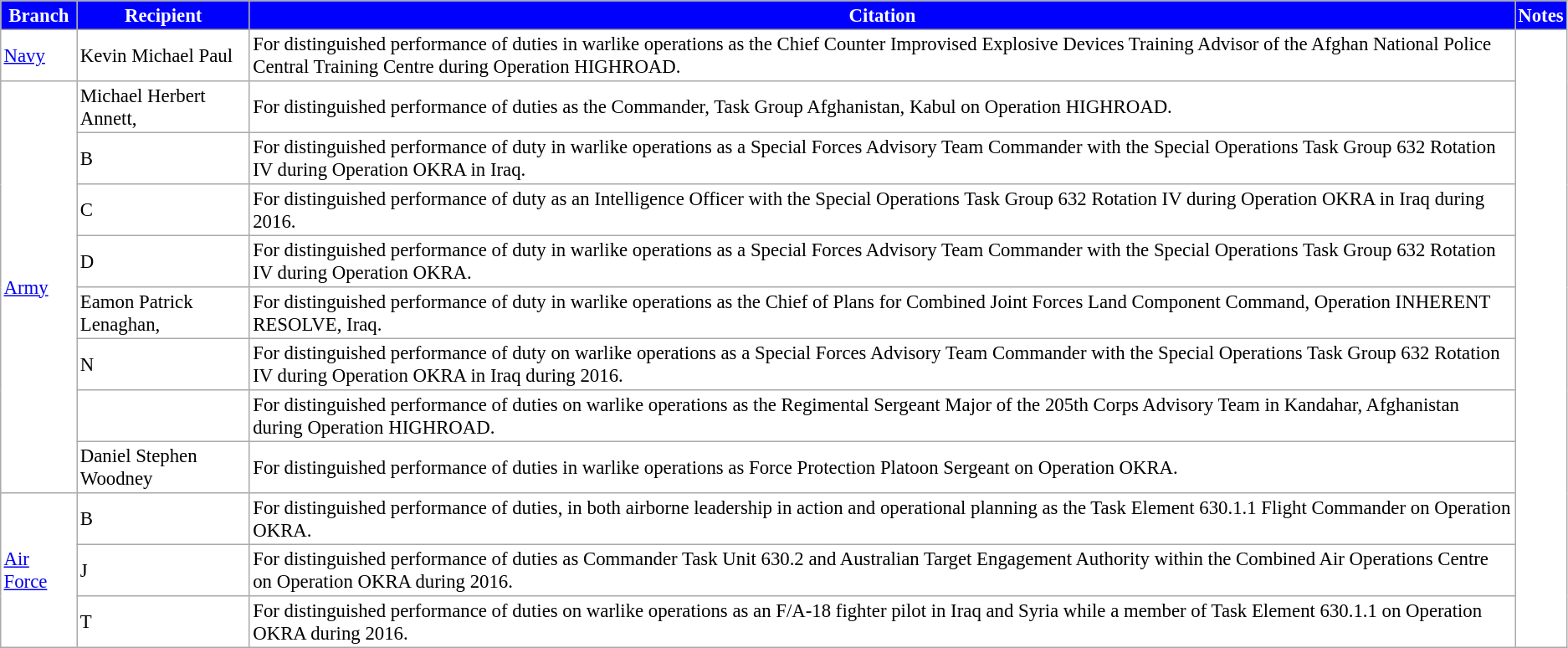<table border="2" cellpadding="2" cellspacing="0" style="margin: 1em 1em 1em 0; border: 1px #aaa solid; font-size:95%; border-collapse: collapse;">
<tr style="background: blue; color: white">
<th>Branch</th>
<th>Recipient</th>
<th>Citation</th>
<th>Notes</th>
</tr>
<tr>
<td><a href='#'>Navy</a></td>
<td> Kevin Michael Paul</td>
<td>For distinguished performance of duties in warlike operations as the Chief Counter Improvised Explosive Devices Training Advisor of the Afghan National Police Central Training Centre during Operation HIGHROAD.</td>
<td rowspan=12></td>
</tr>
<tr>
<td rowspan=8><a href='#'>Army</a></td>
<td> Michael Herbert Annett, </td>
<td>For distinguished performance of duties as the Commander, Task Group Afghanistan, Kabul on Operation HIGHROAD.</td>
</tr>
<tr>
<td> B</td>
<td>For distinguished performance of duty in warlike operations as a Special Forces Advisory Team Commander with the Special Operations Task Group 632 Rotation IV during Operation OKRA in Iraq.</td>
</tr>
<tr>
<td> C</td>
<td>For distinguished performance of duty as an Intelligence Officer with the Special Operations Task Group 632 Rotation IV during Operation OKRA in Iraq during 2016.</td>
</tr>
<tr>
<td> D</td>
<td>For distinguished performance of duty in warlike operations as a Special Forces Advisory Team Commander with the Special Operations Task Group 632 Rotation IV during Operation OKRA.</td>
</tr>
<tr>
<td>  Eamon Patrick Lenaghan, </td>
<td>For distinguished performance of duty in warlike operations as the Chief of Plans for Combined Joint Forces Land Component Command, Operation INHERENT RESOLVE, Iraq.</td>
</tr>
<tr>
<td> N</td>
<td>For distinguished performance of duty on warlike operations as a Special Forces Advisory Team Commander with the Special Operations Task Group 632 Rotation IV during Operation OKRA in Iraq during 2016.</td>
</tr>
<tr>
<td></td>
<td>For distinguished performance of duties on warlike operations as the Regimental Sergeant Major of the 205th Corps Advisory Team in Kandahar, Afghanistan during Operation HIGHROAD.</td>
</tr>
<tr>
<td> Daniel Stephen Woodney</td>
<td>For distinguished performance of duties in warlike operations as Force Protection Platoon Sergeant on Operation OKRA.</td>
</tr>
<tr>
<td rowspan=3><a href='#'>Air Force</a></td>
<td> B</td>
<td>For distinguished performance of duties, in both airborne leadership in action and operational planning as the Task Element 630.1.1 Flight Commander on Operation OKRA.</td>
</tr>
<tr>
<td> J</td>
<td>For distinguished performance of duties as Commander Task Unit 630.2 and Australian Target Engagement Authority within the Combined Air Operations Centre on Operation OKRA during 2016.</td>
</tr>
<tr>
<td> T</td>
<td>For distinguished performance of duties on warlike operations as an F/A-18 fighter pilot in Iraq and Syria while a member of Task Element 630.1.1 on Operation OKRA during 2016.</td>
</tr>
</table>
